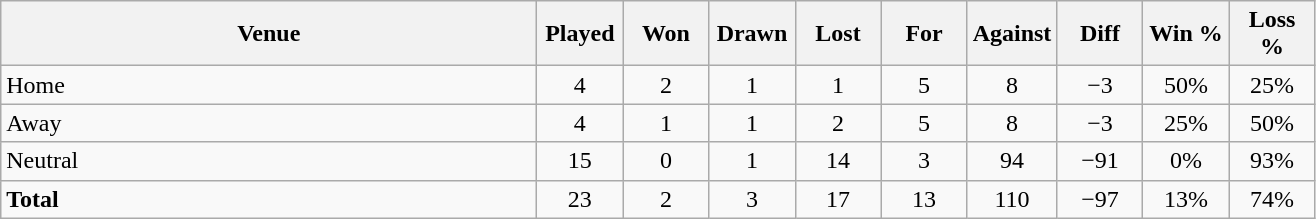<table class="wikitable" border="1" style="text-align: center;">
<tr>
<th width = "350" align="left">Venue</th>
<th width = "50">Played</th>
<th width = "50">Won</th>
<th width = "50">Drawn</th>
<th width = "50">Lost</th>
<th width = "50">For</th>
<th width = "50">Against</th>
<th width = "50">Diff</th>
<th width = "50">Win %</th>
<th width = "50">Loss %</th>
</tr>
<tr>
<td align="left">Home</td>
<td>4</td>
<td>2</td>
<td>1</td>
<td>1</td>
<td>5</td>
<td>8</td>
<td>−3</td>
<td>50%</td>
<td>25%</td>
</tr>
<tr>
<td align="left">Away</td>
<td>4</td>
<td>1</td>
<td>1</td>
<td>2</td>
<td>5</td>
<td>8</td>
<td>−3</td>
<td>25%</td>
<td>50%</td>
</tr>
<tr>
<td align="left">Neutral</td>
<td>15</td>
<td>0</td>
<td>1</td>
<td>14</td>
<td>3</td>
<td>94</td>
<td>−91</td>
<td>0%</td>
<td>93%</td>
</tr>
<tr>
<td align="left"><strong>Total</strong></td>
<td>23</td>
<td>2</td>
<td>3</td>
<td>17</td>
<td>13</td>
<td>110</td>
<td>−97</td>
<td>13%</td>
<td>74%</td>
</tr>
</table>
